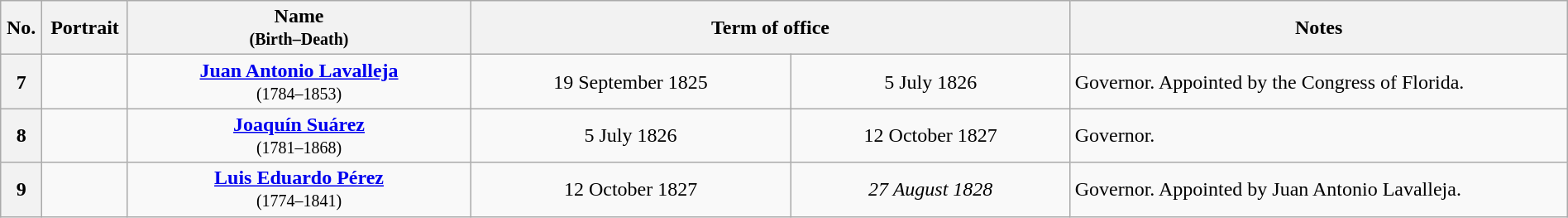<table class="wikitable" width="100%" style="text-align: center;">
<tr>
<th width="2%">No.</th>
<th width="5%">Portrait</th>
<th width="20%">Name<br><small>(Birth–Death)</small></th>
<th colspan="2" width="35%">Term of office</th>
<th width="29%">Notes</th>
</tr>
<tr>
<th>7</th>
<td></td>
<td><strong><a href='#'>Juan Antonio Lavalleja</a></strong><br><small>(1784–1853)</small></td>
<td>19 September 1825</td>
<td>5 July 1826</td>
<td align=left>Governor. Appointed by the Congress of Florida.</td>
</tr>
<tr>
<th>8</th>
<td></td>
<td><strong><a href='#'>Joaquín Suárez</a></strong><br><small>(1781–1868)</small></td>
<td>5 July 1826</td>
<td>12 October 1827</td>
<td align=left>Governor.</td>
</tr>
<tr>
<th>9</th>
<td></td>
<td><strong><a href='#'>Luis Eduardo Pérez</a></strong><br><small>(1774–1841)</small></td>
<td>12 October 1827</td>
<td><em>27 August 1828</em></td>
<td align=left>Governor. Appointed by Juan Antonio Lavalleja.</td>
</tr>
</table>
